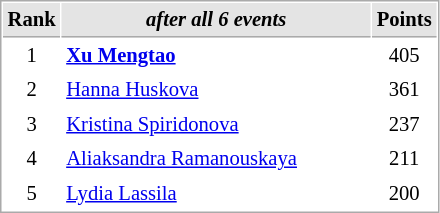<table cellspacing="1" cellpadding="3" style="border:1px solid #aaa; font-size:86%;">
<tr style="background:#e4e4e4;">
<th style="border-bottom:1px solid #aaa; width:10px;">Rank</th>
<th style="border-bottom:1px solid #aaa; width:200px;"><em>after all 6 events</em></th>
<th style="border-bottom:1px solid #aaa; width:20px;">Points</th>
</tr>
<tr>
<td align=center>1</td>
<td><strong> <a href='#'>Xu Mengtao</a></strong></td>
<td align=center>405</td>
</tr>
<tr>
<td align=center>2</td>
<td> <a href='#'>Hanna Huskova</a></td>
<td align=center>361</td>
</tr>
<tr>
<td align=center>3</td>
<td> <a href='#'>Kristina Spiridonova</a></td>
<td align=center>237</td>
</tr>
<tr>
<td align=center>4</td>
<td> <a href='#'>Aliaksandra Ramanouskaya</a></td>
<td align=center>211</td>
</tr>
<tr>
<td align=center>5</td>
<td> <a href='#'>Lydia Lassila</a></td>
<td align=center>200</td>
</tr>
</table>
